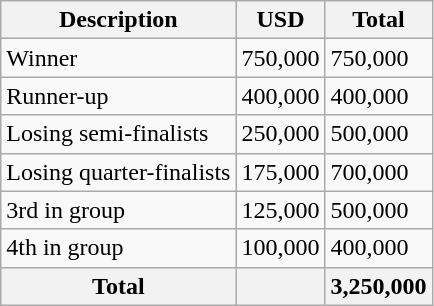<table class="wikitable">
<tr>
<th>Description</th>
<th>USD</th>
<th>Total</th>
</tr>
<tr>
<td>Winner</td>
<td>750,000</td>
<td>750,000</td>
</tr>
<tr>
<td>Runner-up</td>
<td>400,000</td>
<td>400,000</td>
</tr>
<tr>
<td>Losing semi-finalists</td>
<td>250,000</td>
<td>500,000</td>
</tr>
<tr>
<td>Losing quarter-finalists</td>
<td>175,000</td>
<td>700,000</td>
</tr>
<tr>
<td>3rd in group</td>
<td>125,000</td>
<td>500,000</td>
</tr>
<tr>
<td>4th in group</td>
<td>100,000</td>
<td>400,000</td>
</tr>
<tr>
<th>Total</th>
<th></th>
<th>3,250,000</th>
</tr>
</table>
